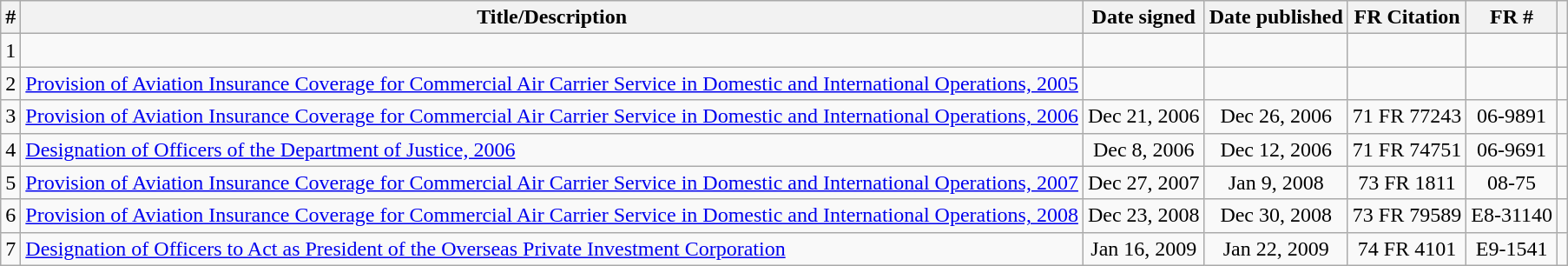<table class="wikitable sortable" style="text-align:center;">
<tr>
<th>#</th>
<th>Title/Description</th>
<th>Date signed</th>
<th>Date published</th>
<th>FR Citation</th>
<th>FR  #</th>
<th class="unsortable"></th>
</tr>
<tr>
<td>1</td>
<td></td>
<td></td>
<td></td>
<td></td>
<td></td>
<td></td>
</tr>
<tr>
<td>2</td>
<td style="text-align:left;"><a href='#'>Provision of Aviation Insurance Coverage for Commercial Air Carrier Service in Domestic and International Operations, 2005</a></td>
<td></td>
<td></td>
<td></td>
<td></td>
<td></td>
</tr>
<tr>
<td>3</td>
<td style="text-align:left;"><a href='#'>Provision of Aviation Insurance Coverage for Commercial Air Carrier Service in Domestic and International Operations, 2006</a></td>
<td>Dec 21, 2006</td>
<td>Dec 26, 2006</td>
<td>71 FR 77243</td>
<td>06-9891</td>
<td></td>
</tr>
<tr>
<td>4</td>
<td style="text-align:left;"><a href='#'>Designation of Officers of the Department of Justice, 2006</a></td>
<td>Dec 8, 2006</td>
<td>Dec 12, 2006</td>
<td>71 FR 74751</td>
<td>06-9691</td>
<td></td>
</tr>
<tr>
<td>5</td>
<td style="text-align:left;"><a href='#'>Provision of Aviation Insurance Coverage for Commercial Air Carrier Service in Domestic and International Operations, 2007</a></td>
<td>Dec 27, 2007</td>
<td>Jan 9, 2008</td>
<td>73 FR 1811</td>
<td>08-75</td>
<td></td>
</tr>
<tr>
<td>6</td>
<td style="text-align:left;"><a href='#'>Provision of Aviation Insurance Coverage for Commercial Air Carrier Service in Domestic and International Operations, 2008</a></td>
<td>Dec 23, 2008</td>
<td>Dec 30, 2008</td>
<td>73 FR 79589</td>
<td>E8-31140</td>
<td></td>
</tr>
<tr>
<td>7</td>
<td style="text-align:left;"><a href='#'>Designation of Officers to Act as President of the Overseas Private Investment Corporation</a></td>
<td>Jan 16, 2009</td>
<td>Jan 22, 2009</td>
<td>74 FR 4101</td>
<td>E9-1541</td>
<td></td>
</tr>
</table>
